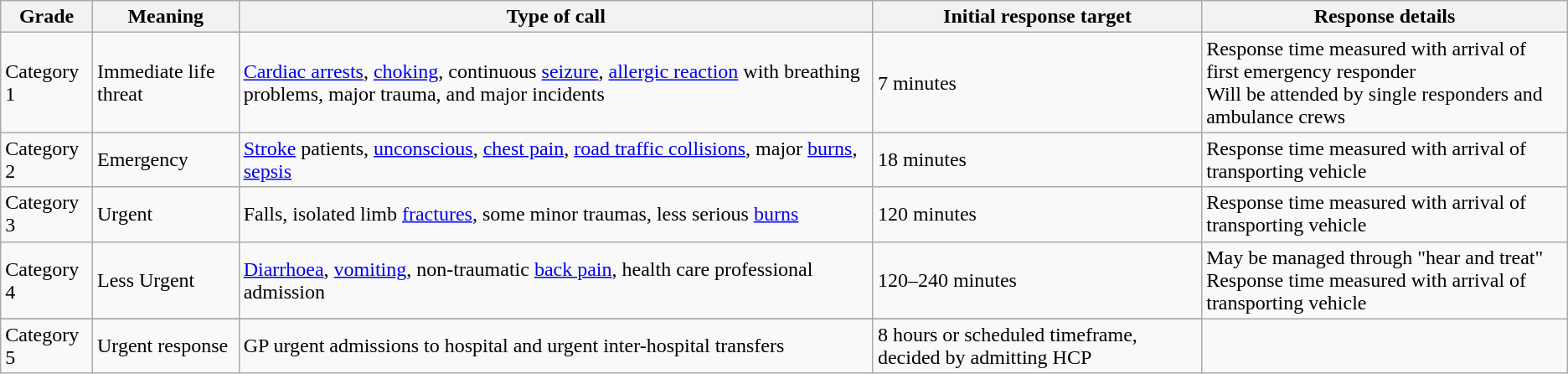<table class=wikitable>
<tr>
<th>Grade</th>
<th>Meaning</th>
<th>Type of call</th>
<th>Initial response target</th>
<th>Response details</th>
</tr>
<tr>
<td>Category 1</td>
<td>Immediate life threat</td>
<td><a href='#'>Cardiac arrests</a>, <a href='#'>choking</a>, continuous <a href='#'>seizure</a>, <a href='#'>allergic reaction</a> with breathing problems, major trauma, and major incidents</td>
<td>7 minutes</td>
<td>Response time measured with arrival of first emergency responder<br>Will be attended by single responders and ambulance crews</td>
</tr>
<tr>
<td>Category 2</td>
<td>Emergency</td>
<td><a href='#'>Stroke</a> patients, <a href='#'>unconscious</a>, <a href='#'>chest pain</a>, <a href='#'>road traffic collisions</a>, major <a href='#'>burns</a>, <a href='#'>sepsis</a></td>
<td>18 minutes</td>
<td>Response time measured with arrival of transporting vehicle</td>
</tr>
<tr>
<td>Category 3</td>
<td>Urgent</td>
<td>Falls, isolated limb <a href='#'>fractures</a>, some minor traumas, less serious <a href='#'>burns</a></td>
<td>120 minutes</td>
<td>Response time measured with arrival of transporting vehicle</td>
</tr>
<tr>
<td>Category 4</td>
<td>Less Urgent</td>
<td><a href='#'>Diarrhoea</a>, <a href='#'>vomiting</a>, non-traumatic <a href='#'>back pain</a>, health care professional admission</td>
<td>120–240 minutes</td>
<td>May be managed through "hear and treat"<br>Response time measured with arrival of transporting vehicle</td>
</tr>
<tr>
</tr>
<tr>
</tr>
<tr>
<td>Category 5</td>
<td>Urgent response</td>
<td>GP urgent admissions to hospital and urgent inter-hospital transfers</td>
<td>8 hours or scheduled timeframe, decided by admitting HCP</td>
</tr>
</table>
